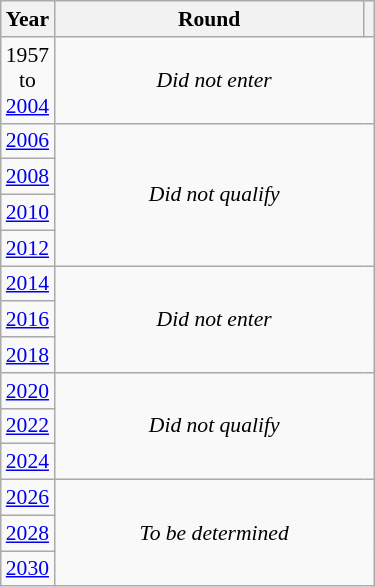<table class="wikitable" style="text-align: center; font-size:90%">
<tr>
<th>Year</th>
<th style="width:200px">Round</th>
<th></th>
</tr>
<tr>
<td>1957<br>to<br><a href='#'>2004</a></td>
<td colspan="2"><em>Did not enter</em></td>
</tr>
<tr>
<td><a href='#'>2006</a></td>
<td colspan="2" rowspan="4"><em>Did not qualify</em></td>
</tr>
<tr>
<td><a href='#'>2008</a></td>
</tr>
<tr>
<td><a href='#'>2010</a></td>
</tr>
<tr>
<td><a href='#'>2012</a></td>
</tr>
<tr>
<td><a href='#'>2014</a></td>
<td colspan="2" rowspan="3"><em>Did not enter</em></td>
</tr>
<tr>
<td><a href='#'>2016</a></td>
</tr>
<tr>
<td><a href='#'>2018</a></td>
</tr>
<tr>
<td><a href='#'>2020</a></td>
<td colspan="2" rowspan="3"><em>Did not qualify</em></td>
</tr>
<tr>
<td><a href='#'>2022</a></td>
</tr>
<tr>
<td><a href='#'>2024</a></td>
</tr>
<tr>
<td><a href='#'>2026</a></td>
<td colspan="2" rowspan="3"><em>To be determined</em></td>
</tr>
<tr>
<td><a href='#'>2028</a></td>
</tr>
<tr>
<td><a href='#'>2030</a></td>
</tr>
</table>
